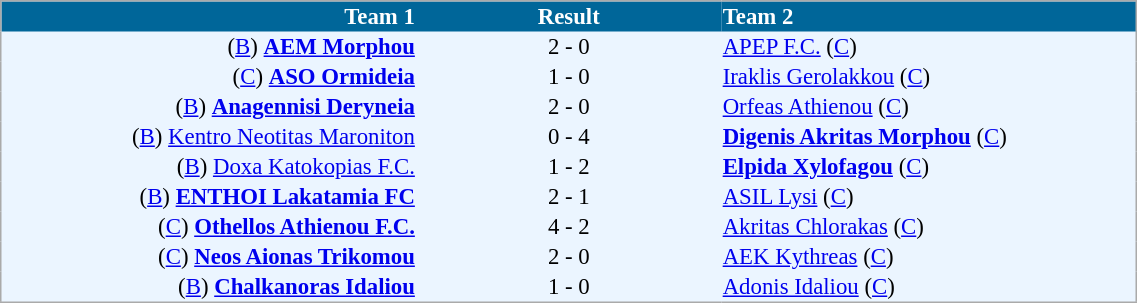<table cellspacing="0" style="background: #EBF5FF; border: 1px #aaa solid; border-collapse: collapse; font-size: 95%;" width=60%>
<tr bgcolor=#006699 style="color:white;">
<th width=30% align="right">Team 1</th>
<th width=22% align="center">Result</th>
<th width=30% align="left">Team 2</th>
</tr>
<tr>
<td align=right>(<a href='#'>B</a>) <strong><a href='#'>AEM Morphou</a></strong></td>
<td align=center>2 - 0</td>
<td align=left><a href='#'>APEP F.C.</a> (<a href='#'>C</a>)</td>
</tr>
<tr>
<td align=right>(<a href='#'>C</a>) <strong><a href='#'>ASO Ormideia</a></strong></td>
<td align=center>1 - 0</td>
<td align=left><a href='#'>Iraklis Gerolakkou</a> (<a href='#'>C</a>)</td>
</tr>
<tr>
<td align=right>(<a href='#'>B</a>) <strong><a href='#'>Anagennisi Deryneia</a></strong></td>
<td align=center>2 - 0</td>
<td align=left><a href='#'>Orfeas Athienou</a> (<a href='#'>C</a>)</td>
</tr>
<tr>
<td align=right>(<a href='#'>B</a>) <a href='#'>Kentro Neotitas Maroniton</a></td>
<td align=center>0 - 4</td>
<td align=left><strong><a href='#'>Digenis Akritas Morphou</a></strong> (<a href='#'>C</a>)</td>
</tr>
<tr>
<td align=right>(<a href='#'>B</a>) <a href='#'>Doxa Katokopias F.C.</a></td>
<td align=center>1 - 2</td>
<td align=left><strong><a href='#'>Elpida Xylofagou</a></strong> (<a href='#'>C</a>)</td>
</tr>
<tr>
<td align=right>(<a href='#'>B</a>) <strong><a href='#'>ENTHOI Lakatamia FC</a></strong></td>
<td align=center>2 - 1</td>
<td align=left><a href='#'>ASIL Lysi</a> (<a href='#'>C</a>)</td>
</tr>
<tr>
<td align=right>(<a href='#'>C</a>) <strong><a href='#'>Othellos Athienou F.C.</a></strong></td>
<td align=center>4 - 2</td>
<td align=left><a href='#'>Akritas Chlorakas</a> (<a href='#'>C</a>)</td>
</tr>
<tr>
<td align=right>(<a href='#'>C</a>) <strong><a href='#'>Neos Aionas Trikomou</a></strong></td>
<td align=center>2 - 0</td>
<td align=left><a href='#'>AEK Kythreas</a> (<a href='#'>C</a>)</td>
</tr>
<tr>
<td align=right>(<a href='#'>B</a>) <strong><a href='#'>Chalkanoras Idaliou</a></strong></td>
<td align=center>1 - 0</td>
<td align=left><a href='#'>Adonis Idaliou</a> (<a href='#'>C</a>)</td>
</tr>
<tr>
</tr>
</table>
